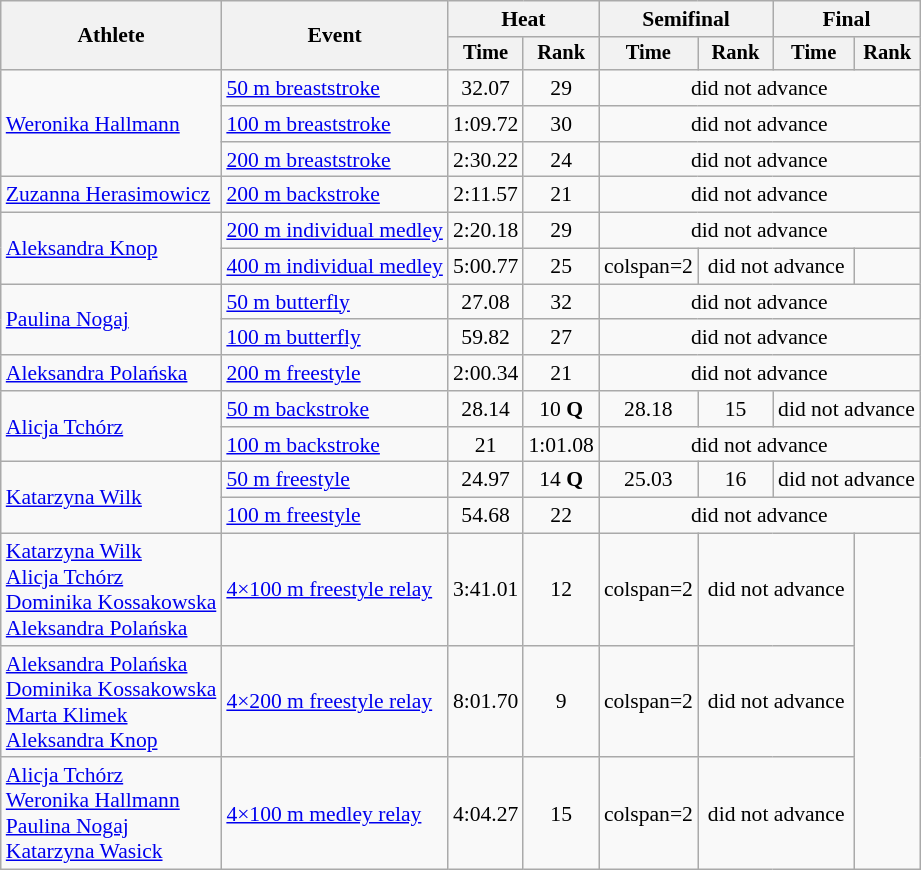<table class="wikitable" style="text-align:center; font-size:90%">
<tr>
<th rowspan="2">Athlete</th>
<th rowspan="2">Event</th>
<th colspan="2">Heat</th>
<th colspan="2">Semifinal</th>
<th colspan="2">Final</th>
</tr>
<tr style="font-size:95%">
<th>Time</th>
<th>Rank</th>
<th>Time</th>
<th>Rank</th>
<th>Time</th>
<th>Rank</th>
</tr>
<tr>
<td align=left rowspan=3><a href='#'>Weronika Hallmann</a></td>
<td align=left><a href='#'>50 m breaststroke</a></td>
<td>32.07</td>
<td>29</td>
<td colspan=4>did not advance</td>
</tr>
<tr>
<td align=left><a href='#'>100 m breaststroke</a></td>
<td>1:09.72</td>
<td>30</td>
<td colspan=4>did not advance</td>
</tr>
<tr>
<td align=left><a href='#'>200 m breaststroke</a></td>
<td>2:30.22</td>
<td>24</td>
<td colspan=4>did not advance</td>
</tr>
<tr>
<td align=left><a href='#'>Zuzanna Herasimowicz</a></td>
<td align=left><a href='#'>200 m backstroke</a></td>
<td>2:11.57</td>
<td>21</td>
<td colspan=4>did not advance</td>
</tr>
<tr>
<td align=left rowspan=2><a href='#'>Aleksandra Knop</a></td>
<td align=left><a href='#'>200 m individual medley</a></td>
<td>2:20.18</td>
<td>29</td>
<td colspan=4>did not advance</td>
</tr>
<tr>
<td align=left><a href='#'>400 m individual medley</a></td>
<td>5:00.77</td>
<td>25</td>
<td>colspan=2 </td>
<td colspan=2>did not advance</td>
</tr>
<tr>
<td align=left rowspan=2><a href='#'>Paulina Nogaj</a></td>
<td align=left><a href='#'>50 m butterfly</a></td>
<td>27.08</td>
<td>32</td>
<td colspan=4>did not advance</td>
</tr>
<tr>
<td align=left><a href='#'>100 m butterfly</a></td>
<td>59.82</td>
<td>27</td>
<td colspan=4>did not advance</td>
</tr>
<tr>
<td align=left><a href='#'>Aleksandra Polańska</a></td>
<td align=left><a href='#'>200 m freestyle</a></td>
<td>2:00.34</td>
<td>21</td>
<td colspan=4>did not advance</td>
</tr>
<tr>
<td align=left rowspan=2><a href='#'>Alicja Tchórz</a></td>
<td align=left><a href='#'>50 m backstroke</a></td>
<td>28.14</td>
<td>10 <strong>Q</strong></td>
<td>28.18</td>
<td>15</td>
<td colspan=2>did not advance</td>
</tr>
<tr>
<td align=left><a href='#'>100 m backstroke</a></td>
<td>21</td>
<td>1:01.08</td>
<td colspan=4>did not advance</td>
</tr>
<tr>
<td align=left rowspan=2><a href='#'>Katarzyna Wilk</a></td>
<td align=left><a href='#'>50 m freestyle</a></td>
<td>24.97</td>
<td>14 <strong>Q</strong></td>
<td>25.03</td>
<td>16</td>
<td colspan=2>did not advance</td>
</tr>
<tr>
<td align=left><a href='#'>100 m freestyle</a></td>
<td>54.68</td>
<td>22</td>
<td colspan=4>did not advance</td>
</tr>
<tr>
<td align=left><a href='#'>Katarzyna Wilk</a><br><a href='#'>Alicja Tchórz</a><br><a href='#'>Dominika Kossakowska</a><br><a href='#'>Aleksandra Polańska</a></td>
<td align=left><a href='#'>4×100 m freestyle relay</a></td>
<td>3:41.01</td>
<td>12</td>
<td>colspan=2 </td>
<td colspan=2>did not advance</td>
</tr>
<tr>
<td align=left><a href='#'>Aleksandra Polańska</a><br><a href='#'>Dominika Kossakowska</a><br><a href='#'>Marta Klimek</a><br><a href='#'>Aleksandra Knop</a></td>
<td align=left><a href='#'>4×200 m freestyle relay</a></td>
<td>8:01.70</td>
<td>9</td>
<td>colspan=2 </td>
<td colspan=2>did not advance</td>
</tr>
<tr>
<td align=left><a href='#'>Alicja Tchórz</a><br><a href='#'>Weronika Hallmann</a><br><a href='#'>Paulina Nogaj</a><br><a href='#'>Katarzyna Wasick</a></td>
<td align=left><a href='#'>4×100 m medley relay</a></td>
<td>4:04.27</td>
<td>15</td>
<td>colspan=2 </td>
<td colspan=2>did not advance</td>
</tr>
</table>
